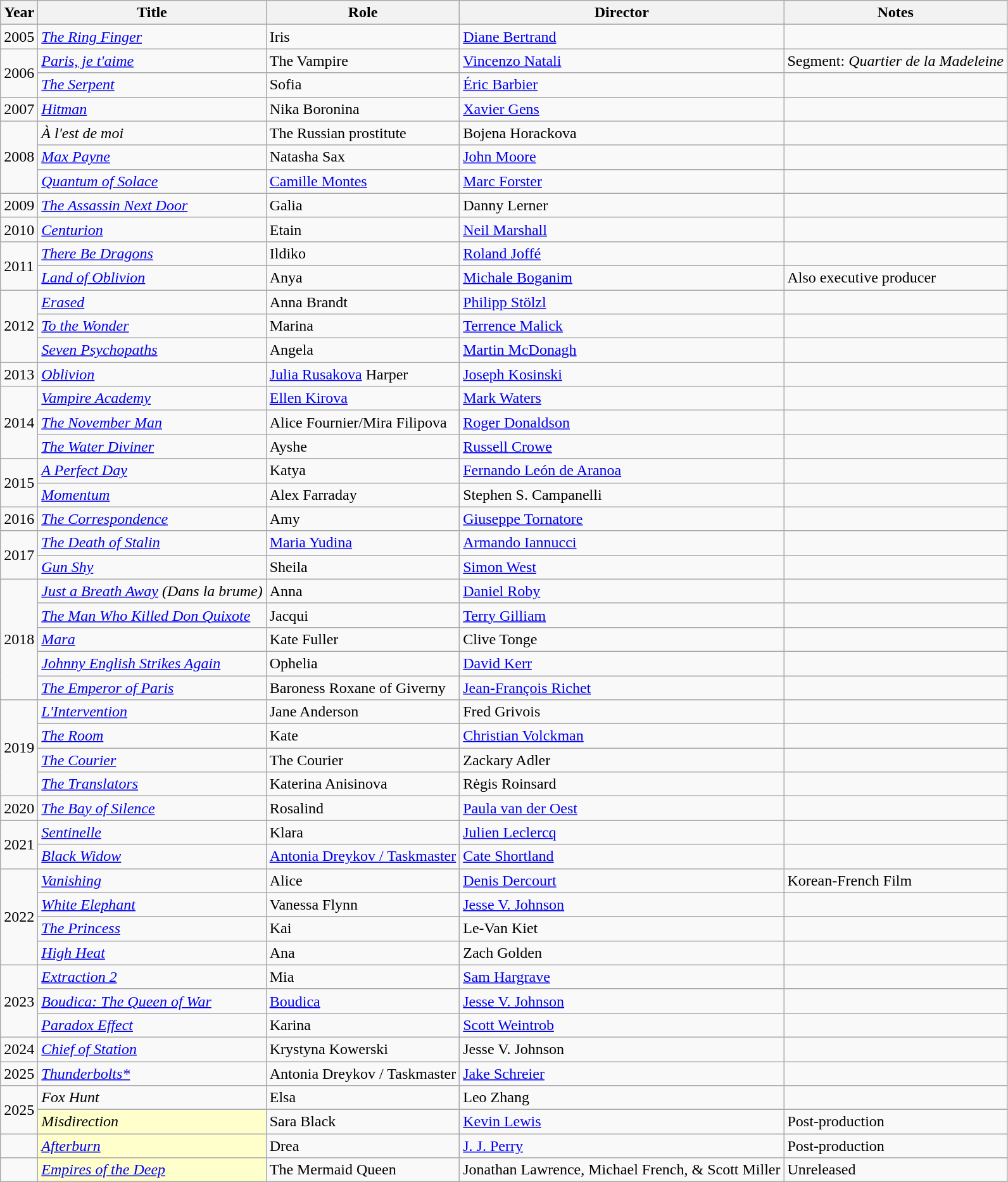<table class="wikitable sortable">
<tr>
<th scope="col">Year</th>
<th scope="col">Title</th>
<th scope="col">Role</th>
<th scope="col">Director</th>
<th scope="col" class="unsortable">Notes</th>
</tr>
<tr>
<td>2005</td>
<td><em><a href='#'>The Ring Finger</a></em></td>
<td>Iris</td>
<td><a href='#'>Diane Bertrand</a></td>
<td></td>
</tr>
<tr>
<td rowspan="2">2006</td>
<td><em><a href='#'>Paris, je t'aime</a></em></td>
<td>The Vampire</td>
<td><a href='#'>Vincenzo Natali</a></td>
<td>Segment: <em>Quartier de la Madeleine</em></td>
</tr>
<tr>
<td><em><a href='#'>The Serpent</a></em></td>
<td>Sofia</td>
<td><a href='#'>Éric Barbier</a></td>
<td></td>
</tr>
<tr>
<td>2007</td>
<td><em><a href='#'>Hitman</a></em></td>
<td>Nika Boronina</td>
<td><a href='#'>Xavier Gens</a></td>
<td></td>
</tr>
<tr>
<td rowspan="3">2008</td>
<td><em>À l'est de moi</em></td>
<td>The Russian prostitute</td>
<td>Bojena Horackova</td>
<td></td>
</tr>
<tr>
<td><em><a href='#'>Max Payne</a></em></td>
<td>Natasha Sax</td>
<td><a href='#'>John Moore</a></td>
<td></td>
</tr>
<tr>
<td><em><a href='#'>Quantum of Solace</a></em></td>
<td><a href='#'>Camille Montes</a></td>
<td><a href='#'>Marc Forster</a></td>
<td></td>
</tr>
<tr>
<td>2009</td>
<td><em><a href='#'>The Assassin Next Door</a></em></td>
<td>Galia</td>
<td>Danny Lerner</td>
<td></td>
</tr>
<tr>
<td>2010</td>
<td><em><a href='#'>Centurion</a></em></td>
<td>Etain</td>
<td><a href='#'>Neil Marshall</a></td>
<td></td>
</tr>
<tr>
<td rowspan="2">2011</td>
<td><em><a href='#'>There Be Dragons</a></em></td>
<td>Ildiko</td>
<td><a href='#'>Roland Joffé</a></td>
<td></td>
</tr>
<tr>
<td><em><a href='#'>Land of Oblivion</a></em></td>
<td>Anya</td>
<td><a href='#'>Michale Boganim</a></td>
<td>Also executive producer</td>
</tr>
<tr>
<td rowspan="3">2012</td>
<td><em><a href='#'>Erased</a></em></td>
<td>Anna Brandt</td>
<td><a href='#'>Philipp Stölzl</a></td>
<td></td>
</tr>
<tr>
<td><em><a href='#'>To the Wonder</a></em></td>
<td>Marina</td>
<td><a href='#'>Terrence Malick</a></td>
<td></td>
</tr>
<tr>
<td><em><a href='#'>Seven Psychopaths</a></em></td>
<td>Angela</td>
<td><a href='#'>Martin McDonagh</a></td>
<td></td>
</tr>
<tr>
<td>2013</td>
<td><em><a href='#'>Oblivion</a></em></td>
<td><a href='#'>Julia Rusakova</a> Harper</td>
<td><a href='#'>Joseph Kosinski</a></td>
<td></td>
</tr>
<tr>
<td rowspan="3">2014</td>
<td><em><a href='#'>Vampire Academy</a></em></td>
<td><a href='#'>Ellen Kirova</a></td>
<td><a href='#'>Mark Waters</a></td>
<td></td>
</tr>
<tr>
<td><em><a href='#'>The November Man</a></em></td>
<td>Alice Fournier/Mira Filipova</td>
<td><a href='#'>Roger Donaldson</a></td>
<td></td>
</tr>
<tr>
<td><em><a href='#'>The Water Diviner</a></em></td>
<td>Ayshe</td>
<td><a href='#'>Russell Crowe</a></td>
<td></td>
</tr>
<tr>
<td rowspan="2">2015</td>
<td><em><a href='#'>A Perfect Day</a></em></td>
<td>Katya</td>
<td><a href='#'>Fernando León de Aranoa</a></td>
<td></td>
</tr>
<tr>
<td><em><a href='#'>Momentum</a></em></td>
<td>Alex Farraday</td>
<td>Stephen S. Campanelli</td>
<td></td>
</tr>
<tr>
<td>2016</td>
<td><em><a href='#'>The Correspondence</a></em></td>
<td>Amy</td>
<td><a href='#'>Giuseppe Tornatore</a></td>
<td></td>
</tr>
<tr>
<td rowspan="2">2017</td>
<td><em><a href='#'>The Death of Stalin</a></em></td>
<td><a href='#'>Maria Yudina</a></td>
<td><a href='#'>Armando Iannucci</a></td>
<td></td>
</tr>
<tr>
<td><em><a href='#'>Gun Shy</a></em></td>
<td>Sheila</td>
<td><a href='#'>Simon West</a></td>
<td></td>
</tr>
<tr>
<td rowspan="5">2018</td>
<td><em><a href='#'>Just a Breath Away</a> (Dans la brume)</em></td>
<td>Anna</td>
<td><a href='#'>Daniel Roby</a></td>
<td></td>
</tr>
<tr>
<td><em><a href='#'>The Man Who Killed Don Quixote</a></em></td>
<td>Jacqui</td>
<td><a href='#'>Terry Gilliam</a></td>
<td></td>
</tr>
<tr>
<td><em><a href='#'>Mara</a></em></td>
<td>Kate Fuller</td>
<td>Clive Tonge</td>
<td></td>
</tr>
<tr>
<td><em><a href='#'>Johnny English Strikes Again</a></em></td>
<td>Ophelia</td>
<td><a href='#'>David Kerr</a></td>
<td></td>
</tr>
<tr>
<td><em><a href='#'>The Emperor of Paris</a></em></td>
<td>Baroness Roxane of Giverny</td>
<td><a href='#'>Jean-François Richet</a></td>
<td></td>
</tr>
<tr>
<td rowspan="4">2019</td>
<td><em><a href='#'>L'Intervention</a></em></td>
<td>Jane Anderson</td>
<td>Fred Grivois</td>
<td></td>
</tr>
<tr>
<td><em><a href='#'>The Room</a></em></td>
<td>Kate</td>
<td><a href='#'>Christian Volckman</a></td>
<td></td>
</tr>
<tr>
<td><em><a href='#'>The Courier</a></em></td>
<td>The Courier</td>
<td>Zackary Adler</td>
<td></td>
</tr>
<tr>
<td><em><a href='#'>The Translators</a></em></td>
<td>Katerina Anisinova</td>
<td>Rėgis Roinsard</td>
<td></td>
</tr>
<tr>
<td>2020</td>
<td><em><a href='#'>The Bay of Silence</a></em></td>
<td>Rosalind</td>
<td><a href='#'>Paula van der Oest</a></td>
<td></td>
</tr>
<tr>
<td rowspan="2">2021</td>
<td><em><a href='#'>Sentinelle</a></em></td>
<td>Klara</td>
<td><a href='#'>Julien Leclercq</a></td>
<td></td>
</tr>
<tr>
<td><em><a href='#'>Black Widow</a></em></td>
<td><a href='#'>Antonia Dreykov / Taskmaster</a></td>
<td><a href='#'>Cate Shortland</a></td>
<td></td>
</tr>
<tr>
<td rowspan="4">2022</td>
<td><em><a href='#'>Vanishing</a></em></td>
<td>Alice</td>
<td><a href='#'>Denis Dercourt</a></td>
<td>Korean-French Film</td>
</tr>
<tr>
<td><em><a href='#'>White Elephant</a></em></td>
<td>Vanessa Flynn</td>
<td><a href='#'>Jesse V. Johnson</a></td>
<td></td>
</tr>
<tr>
<td><em><a href='#'>The Princess</a></em></td>
<td>Kai</td>
<td>Le-Van Kiet</td>
<td></td>
</tr>
<tr>
<td><em><a href='#'>High Heat</a></em></td>
<td>Ana</td>
<td>Zach Golden</td>
<td></td>
</tr>
<tr>
<td rowspan="3">2023</td>
<td><em><a href='#'>Extraction 2</a></em></td>
<td>Mia</td>
<td><a href='#'>Sam Hargrave</a></td>
<td></td>
</tr>
<tr>
<td><em><a href='#'>Boudica: The Queen of War</a></em></td>
<td><a href='#'>Boudica</a></td>
<td><a href='#'>Jesse V. Johnson</a></td>
<td></td>
</tr>
<tr>
<td><em><a href='#'>Paradox Effect</a></em></td>
<td>Karina</td>
<td><a href='#'>Scott Weintrob</a></td>
<td></td>
</tr>
<tr>
<td>2024</td>
<td><em><a href='#'>Chief of Station</a></em></td>
<td>Krystyna Kowerski</td>
<td>Jesse V. Johnson</td>
<td></td>
</tr>
<tr>
<td>2025</td>
<td><em><a href='#'>Thunderbolts*</a></em></td>
<td>Antonia Dreykov / Taskmaster</td>
<td><a href='#'>Jake Schreier</a></td>
<td></td>
</tr>
<tr>
<td rowspan="2">2025</td>
<td><em>Fox Hunt</em></td>
<td>Elsa</td>
<td>Leo Zhang</td>
<td></td>
</tr>
<tr>
<td style="background:#FFFFCC;"><em>Misdirection</em> </td>
<td>Sara Black</td>
<td><a href='#'>Kevin Lewis</a></td>
<td>Post-production</td>
</tr>
<tr>
<td></td>
<td style="background:#FFFFCC;"><em><a href='#'>Afterburn</a></em> </td>
<td>Drea</td>
<td><a href='#'>J. J. Perry</a></td>
<td>Post-production</td>
</tr>
<tr>
<td></td>
<td style="background:#FFFFCC;"><em><a href='#'>Empires of the Deep</a></em> </td>
<td>The Mermaid Queen</td>
<td>Jonathan Lawrence, Michael French, & Scott Miller</td>
<td>Unreleased</td>
</tr>
</table>
